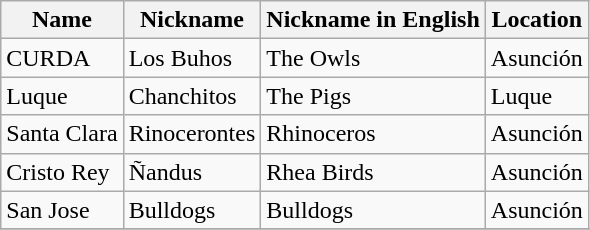<table class="wikitable">
<tr>
<th>Name</th>
<th>Nickname</th>
<th>Nickname in English</th>
<th>Location</th>
</tr>
<tr>
<td>CURDA</td>
<td>Los Buhos</td>
<td>The Owls</td>
<td>Asunción</td>
</tr>
<tr>
<td>Luque</td>
<td>Chanchitos</td>
<td>The Pigs</td>
<td>Luque</td>
</tr>
<tr>
<td>Santa Clara</td>
<td>Rinocerontes</td>
<td>Rhinoceros</td>
<td>Asunción</td>
</tr>
<tr>
<td>Cristo Rey</td>
<td>Ñandus</td>
<td>Rhea Birds</td>
<td>Asunción</td>
</tr>
<tr>
<td>San Jose</td>
<td>Bulldogs</td>
<td>Bulldogs</td>
<td>Asunción</td>
</tr>
<tr>
</tr>
</table>
